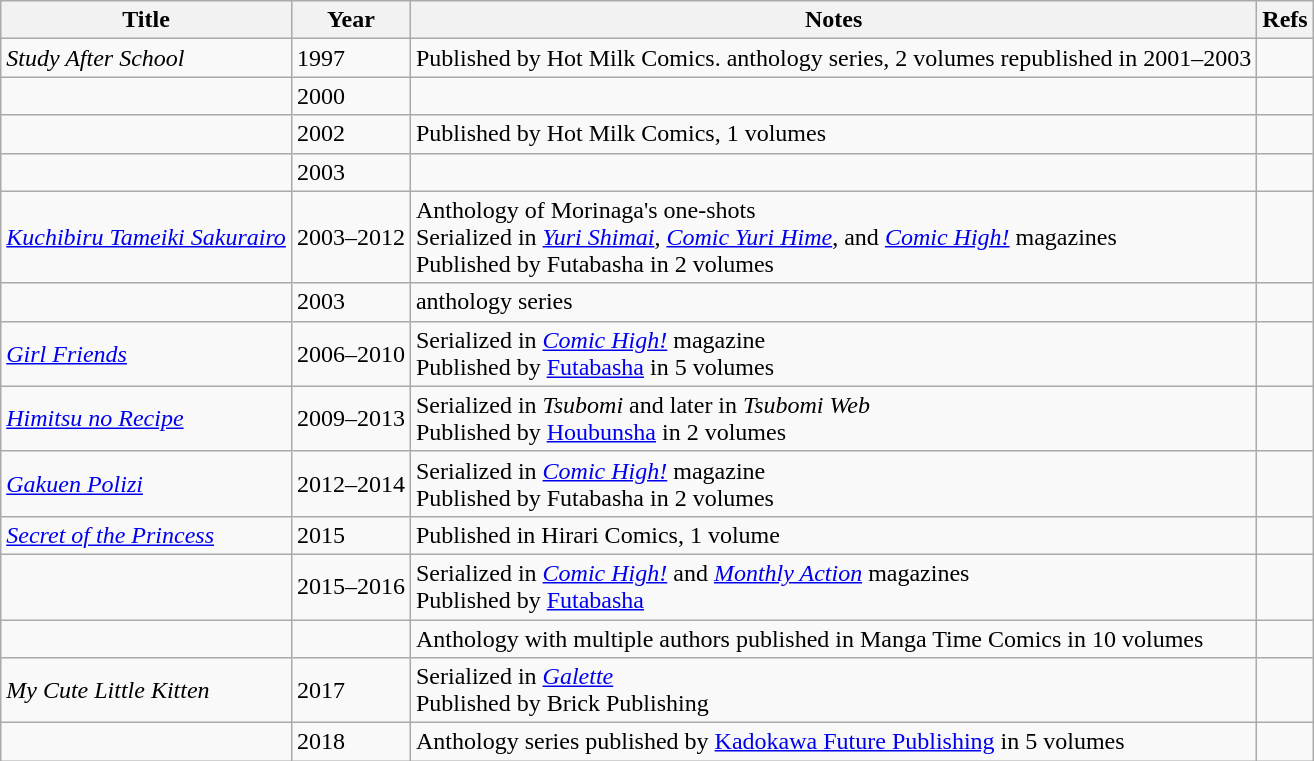<table class="wikitable sortable">
<tr>
<th>Title</th>
<th>Year</th>
<th>Notes</th>
<th>Refs</th>
</tr>
<tr>
<td><em>Study After School</em></td>
<td>1997</td>
<td>Published by Hot Milk Comics. anthology series, 2 volumes republished in 2001–2003</td>
<td></td>
</tr>
<tr>
<td></td>
<td>2000</td>
<td></td>
<td></td>
</tr>
<tr>
<td></td>
<td>2002</td>
<td>Published by Hot Milk Comics, 1 volumes</td>
<td></td>
</tr>
<tr>
<td></td>
<td>2003</td>
<td></td>
<td></td>
</tr>
<tr>
<td><em><a href='#'>Kuchibiru Tameiki Sakurairo</a></em></td>
<td>2003–2012</td>
<td>Anthology of Morinaga's one-shots<br>Serialized in <em><a href='#'>Yuri Shimai</a></em>, <em><a href='#'>Comic Yuri Hime</a></em>, and <em><a href='#'>Comic High!</a></em> magazines<br>Published by Futabasha in 2 volumes</td>
<td></td>
</tr>
<tr>
<td></td>
<td>2003</td>
<td>anthology series</td>
<td></td>
</tr>
<tr>
<td><em><a href='#'>Girl Friends</a></em></td>
<td>2006–2010</td>
<td>Serialized in <em><a href='#'>Comic High!</a></em> magazine<br>Published by <a href='#'>Futabasha</a> in 5 volumes</td>
<td></td>
</tr>
<tr>
<td><em><a href='#'>Himitsu no Recipe</a></em></td>
<td>2009–2013</td>
<td>Serialized in <em>Tsubomi</em> and later in <em>Tsubomi Web</em><br>Published by <a href='#'>Houbunsha</a> in 2 volumes</td>
<td></td>
</tr>
<tr>
<td><em><a href='#'>Gakuen Polizi</a></em></td>
<td>2012–2014</td>
<td>Serialized in <em><a href='#'>Comic High!</a></em> magazine<br>Published by Futabasha in 2 volumes</td>
<td></td>
</tr>
<tr>
<td><em><a href='#'>Secret of the Princess</a></em></td>
<td>2015</td>
<td>Published in Hirari Comics, 1 volume</td>
<td></td>
</tr>
<tr>
<td></td>
<td>2015–2016</td>
<td>Serialized in <em><a href='#'>Comic High!</a></em> and <em><a href='#'>Monthly Action</a></em> magazines<br>Published by <a href='#'>Futabasha</a></td>
<td></td>
</tr>
<tr>
<td></td>
<td></td>
<td>Anthology with multiple authors published in Manga Time Comics in 10 volumes</td>
<td></td>
</tr>
<tr>
<td><em>My Cute Little Kitten</em></td>
<td>2017</td>
<td>Serialized in <em><a href='#'>Galette</a></em><br>Published by Brick Publishing</td>
<td></td>
</tr>
<tr>
<td></td>
<td>2018</td>
<td>Anthology series published by <a href='#'>Kadokawa Future Publishing</a> in 5 volumes</td>
<td></td>
</tr>
</table>
